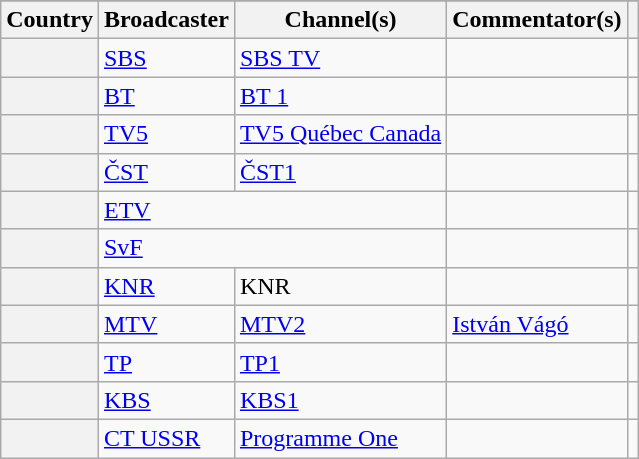<table class="wikitable plainrowheaders">
<tr>
</tr>
<tr>
<th scope="col">Country</th>
<th scope="col">Broadcaster</th>
<th scope="col">Channel(s)</th>
<th scope="col">Commentator(s)</th>
<th scope="col"></th>
</tr>
<tr>
<th scope="row"></th>
<td><a href='#'>SBS</a></td>
<td><a href='#'>SBS TV</a></td>
<td></td>
<td style="text-align:center"></td>
</tr>
<tr>
<th scope="row"></th>
<td><a href='#'>BT</a></td>
<td><a href='#'>BT 1</a></td>
<td></td>
<td style="text-align:center"></td>
</tr>
<tr>
<th scope="row"></th>
<td><a href='#'>TV5</a></td>
<td><a href='#'>TV5 Québec Canada</a></td>
<td></td>
<td style="text-align:center"></td>
</tr>
<tr>
<th scope="row"></th>
<td><a href='#'>ČST</a></td>
<td><a href='#'>ČST1</a></td>
<td></td>
<td style="text-align:center"></td>
</tr>
<tr>
<th scope="row"></th>
<td colspan="2"><a href='#'>ETV</a></td>
<td></td>
<td style="text-align:center"></td>
</tr>
<tr>
<th scope="row"></th>
<td colspan="2"><a href='#'>SvF</a></td>
<td></td>
<td style="text-align:center"></td>
</tr>
<tr>
<th scope="row"></th>
<td><a href='#'>KNR</a></td>
<td>KNR</td>
<td></td>
<td style="text-align:center"></td>
</tr>
<tr>
<th scope="row"></th>
<td><a href='#'>MTV</a></td>
<td><a href='#'>MTV2</a></td>
<td><a href='#'>István Vágó</a></td>
<td style="text-align:center"></td>
</tr>
<tr>
<th scope="row"></th>
<td><a href='#'>TP</a></td>
<td><a href='#'>TP1</a></td>
<td></td>
<td style="text-align:center"></td>
</tr>
<tr>
<th scope="row"></th>
<td><a href='#'>KBS</a></td>
<td><a href='#'>KBS1</a></td>
<td></td>
<td style="text-align:center"></td>
</tr>
<tr>
<th scope="row"></th>
<td><a href='#'>CT USSR</a></td>
<td><a href='#'>Programme One</a></td>
<td></td>
<td style="text-align:center"></td>
</tr>
</table>
